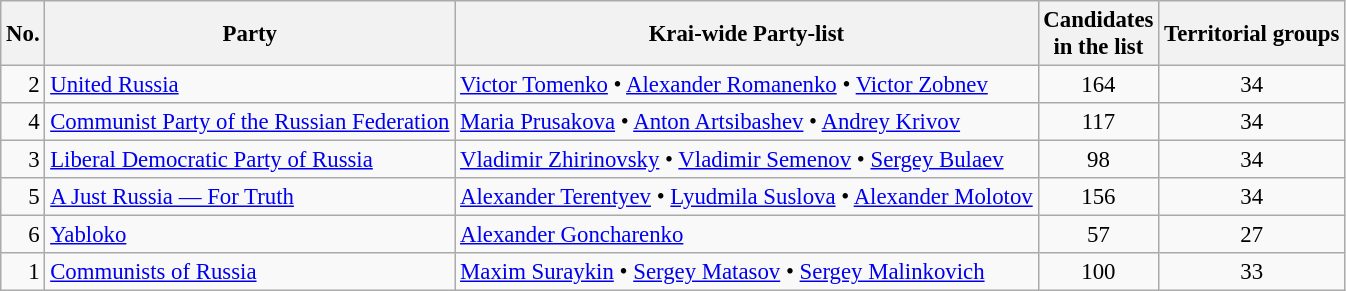<table class="wikitable sortable" style="background: #f9f9f9; text-align:right; font-size: 95%">
<tr>
<th>No.</th>
<th align="center">Party</th>
<th align="center">Krai-wide Party-list</th>
<th align="center">Candidates<br>in the list</th>
<th align="center">Territorial groups</th>
</tr>
<tr>
<td>2</td>
<td align="left"><a href='#'>United Russia</a></td>
<td align="left"><a href='#'>Victor Tomenko</a> • <a href='#'>Alexander Romanenko</a> • <a href='#'>Victor Zobnev</a></td>
<td align="center">164</td>
<td align="center">34</td>
</tr>
<tr>
<td>4</td>
<td align="left"><a href='#'>Communist Party of the Russian Federation</a></td>
<td align="left"><a href='#'>Maria Prusakova</a> • <a href='#'>Anton Artsibashev</a> • <a href='#'>Andrey Krivov</a></td>
<td align="center">117</td>
<td align="center">34</td>
</tr>
<tr>
<td>3</td>
<td align="left"><a href='#'>Liberal Democratic Party of Russia</a></td>
<td align="left"><a href='#'>Vladimir Zhirinovsky</a> • <a href='#'>Vladimir Semenov</a> • <a href='#'>Sergey Bulaev</a></td>
<td align="center">98</td>
<td align="center">34</td>
</tr>
<tr>
<td>5</td>
<td align="left"><a href='#'>A Just Russia — For Truth</a></td>
<td align="left"><a href='#'>Alexander Terentyev</a> • <a href='#'>Lyudmila Suslova</a> • <a href='#'>Alexander Molotov</a></td>
<td align="center">156</td>
<td align="center">34</td>
</tr>
<tr>
<td>6</td>
<td align="left"><a href='#'>Yabloko</a></td>
<td align="left"><a href='#'>Alexander Goncharenko</a></td>
<td align="center">57</td>
<td align="center">27</td>
</tr>
<tr>
<td>1</td>
<td align="left"><a href='#'>Communists of Russia</a></td>
<td align="left"><a href='#'>Maxim Suraykin</a> • <a href='#'>Sergey Matasov</a> • <a href='#'>Sergey Malinkovich</a></td>
<td align="center">100</td>
<td align="center">33</td>
</tr>
</table>
